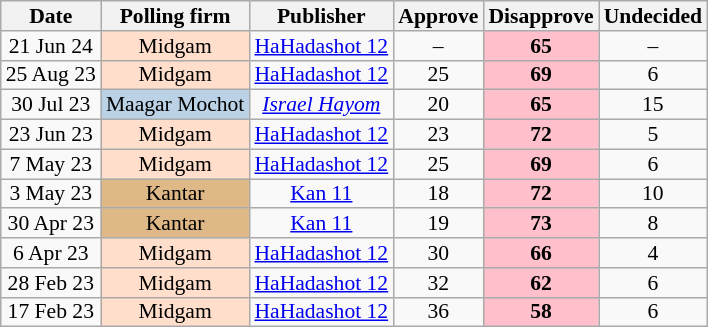<table class="wikitable sortable" style="text-align:center; font-size:90%; line-height:13px">
<tr>
<th>Date</th>
<th>Polling firm</th>
<th>Publisher</th>
<th>Approve</th>
<th>Disapprove</th>
<th>Undecided</th>
</tr>
<tr>
<td data-sort-value=2024-06-21>21 Jun 24</td>
<td style=background:#FFDFCC>Midgam</td>
<td><a href='#'>HaHadashot 12</a></td>
<td>–</td>
<td style=background:pink><strong>65</strong></td>
<td>–</td>
</tr>
<tr>
<td data-sort-value=2023-08-25>25 Aug 23</td>
<td style=background:#FFDFCC>Midgam</td>
<td><a href='#'>HaHadashot 12</a></td>
<td>25</td>
<td style=background:pink><strong>69</strong></td>
<td>6</td>
</tr>
<tr>
<td data-sort-value=2023-07-30>30 Jul 23</td>
<td style=background:#BAD1E6>Maagar Mochot</td>
<td><em><a href='#'>Israel Hayom</a></em></td>
<td>20</td>
<td style=background:pink><strong>65</strong></td>
<td>15</td>
</tr>
<tr>
<td data-sort-value=2023-06-23>23 Jun 23</td>
<td style=background:#FFDFCC>Midgam</td>
<td><a href='#'>HaHadashot 12</a></td>
<td>23</td>
<td style=background:pink><strong>72</strong></td>
<td>5</td>
</tr>
<tr>
<td data-sort-value=2023-05-07>7 May 23</td>
<td style=background:#FFDFCC>Midgam</td>
<td><a href='#'>HaHadashot 12</a></td>
<td>25</td>
<td style=background:pink><strong>69</strong></td>
<td>6</td>
</tr>
<tr>
<td data-sort-value=2023-05-03>3 May 23</td>
<td style=background:burlywood>Kantar</td>
<td><a href='#'>Kan 11</a></td>
<td>18</td>
<td style=background:pink><strong>72</strong></td>
<td>10</td>
</tr>
<tr>
<td data-sort-value=2023-04-30>30 Apr 23</td>
<td style=background:burlywood>Kantar</td>
<td><a href='#'>Kan 11</a></td>
<td>19</td>
<td style=background:pink><strong>73</strong></td>
<td>8</td>
</tr>
<tr>
<td data-sort-value=2023-04-06>6 Apr 23</td>
<td style=background:#FFDFCC>Midgam</td>
<td><a href='#'>HaHadashot 12</a></td>
<td>30</td>
<td style=background:pink><strong>66</strong></td>
<td>4</td>
</tr>
<tr>
<td data-sort-value=2023-02-28>28 Feb 23</td>
<td style=background:#FFDFCC>Midgam</td>
<td><a href='#'>HaHadashot 12</a></td>
<td>32</td>
<td style=background:pink><strong>62</strong></td>
<td>6</td>
</tr>
<tr>
<td data-sort-value=2023-02-17>17 Feb 23</td>
<td style=background:#FFDFCC>Midgam</td>
<td><a href='#'>HaHadashot 12</a></td>
<td>36</td>
<td style=background:pink><strong>58</strong></td>
<td>6</td>
</tr>
</table>
